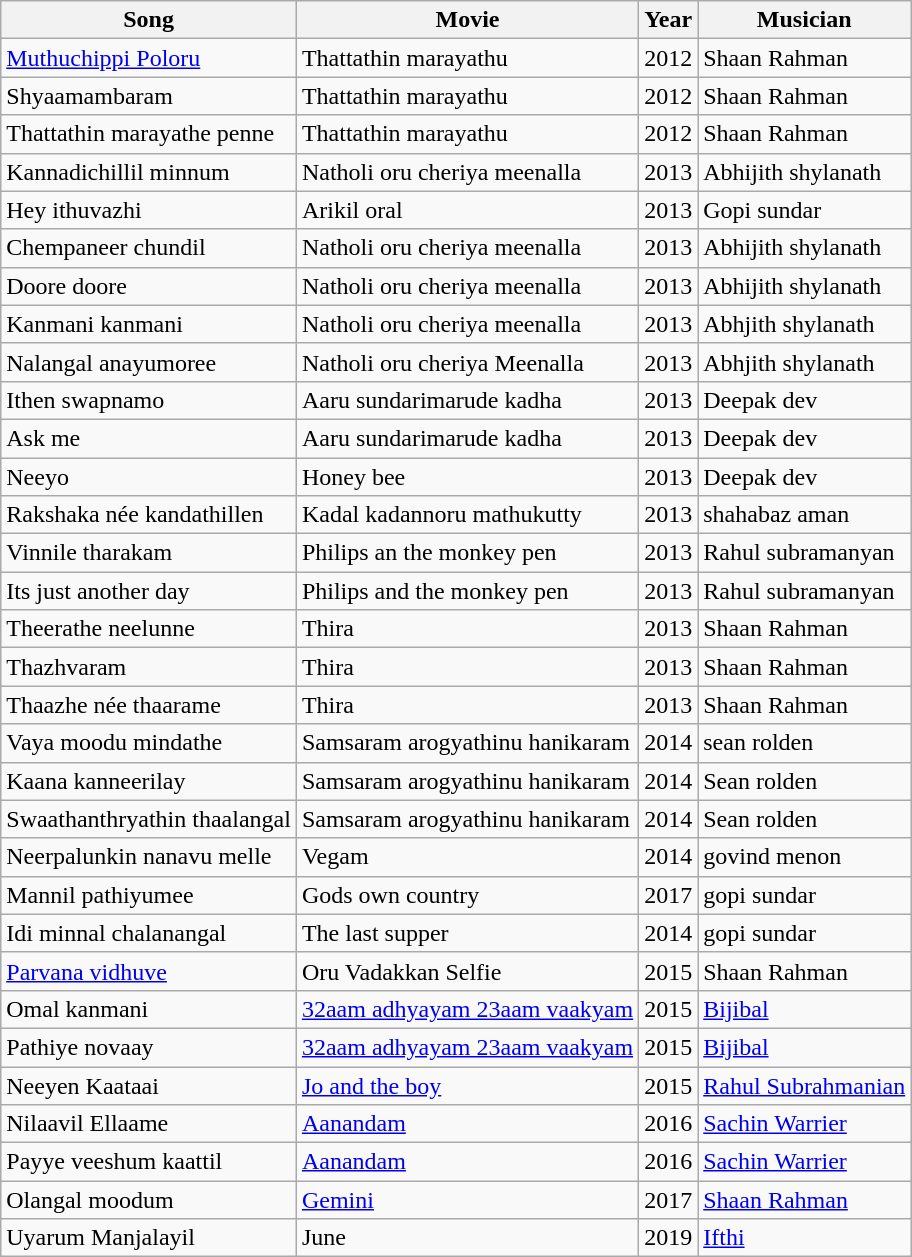<table class="wikitable">
<tr>
<th>Song</th>
<th>Movie</th>
<th>Year</th>
<th>Musician</th>
</tr>
<tr>
<td><a href='#'>Muthuchippi Poloru</a></td>
<td>Thattathin marayathu</td>
<td>2012</td>
<td>Shaan Rahman</td>
</tr>
<tr>
<td>Shyaamambaram</td>
<td>Thattathin marayathu</td>
<td>2012</td>
<td>Shaan Rahman</td>
</tr>
<tr>
<td>Thattathin marayathe penne</td>
<td>Thattathin marayathu</td>
<td>2012</td>
<td>Shaan Rahman</td>
</tr>
<tr>
<td>Kannadichillil minnum</td>
<td>Natholi oru cheriya meenalla</td>
<td>2013</td>
<td>Abhijith shylanath</td>
</tr>
<tr>
<td>Hey ithuvazhi</td>
<td>Arikil oral</td>
<td>2013</td>
<td>Gopi sundar</td>
</tr>
<tr>
<td>Chempaneer chundil</td>
<td>Natholi oru cheriya meenalla</td>
<td>2013</td>
<td>Abhijith shylanath</td>
</tr>
<tr>
<td>Doore doore</td>
<td>Natholi oru cheriya meenalla</td>
<td>2013</td>
<td>Abhijith shylanath</td>
</tr>
<tr>
<td>Kanmani kanmani</td>
<td>Natholi oru cheriya meenalla</td>
<td>2013</td>
<td>Abhjith shylanath</td>
</tr>
<tr>
<td>Nalangal anayumoree</td>
<td>Natholi oru cheriya Meenalla</td>
<td>2013</td>
<td>Abhjith shylanath</td>
</tr>
<tr>
<td>Ithen swapnamo</td>
<td>Aaru sundarimarude kadha</td>
<td>2013</td>
<td>Deepak dev</td>
</tr>
<tr>
<td>Ask me</td>
<td>Aaru sundarimarude kadha</td>
<td>2013</td>
<td>Deepak dev</td>
</tr>
<tr>
<td>Neeyo</td>
<td>Honey bee</td>
<td>2013</td>
<td>Deepak dev</td>
</tr>
<tr>
<td>Rakshaka née kandathillen</td>
<td>Kadal kadannoru mathukutty</td>
<td>2013</td>
<td>shahabaz aman</td>
</tr>
<tr>
<td>Vinnile tharakam</td>
<td>Philips an the monkey pen</td>
<td>2013</td>
<td>Rahul subramanyan</td>
</tr>
<tr>
<td>Its just another day</td>
<td>Philips and the monkey pen</td>
<td>2013</td>
<td>Rahul subramanyan</td>
</tr>
<tr>
<td>Theerathe neelunne</td>
<td>Thira</td>
<td>2013</td>
<td>Shaan Rahman</td>
</tr>
<tr>
<td>Thazhvaram</td>
<td>Thira</td>
<td>2013</td>
<td>Shaan Rahman</td>
</tr>
<tr>
<td>Thaazhe née thaarame</td>
<td>Thira</td>
<td>2013</td>
<td>Shaan Rahman</td>
</tr>
<tr>
<td>Vaya moodu mindathe</td>
<td>Samsaram arogyathinu hanikaram</td>
<td>2014</td>
<td>sean rolden</td>
</tr>
<tr>
<td>Kaana kanneerilay</td>
<td>Samsaram arogyathinu hanikaram</td>
<td>2014</td>
<td>Sean rolden</td>
</tr>
<tr>
<td>Swaathanthryathin thaalangal</td>
<td>Samsaram arogyathinu hanikaram</td>
<td>2014</td>
<td>Sean rolden</td>
</tr>
<tr>
<td>Neerpalunkin nanavu melle</td>
<td>Vegam</td>
<td>2014</td>
<td>govind menon</td>
</tr>
<tr>
<td>Mannil pathiyumee</td>
<td>Gods own country</td>
<td>2017</td>
<td>gopi sundar</td>
</tr>
<tr>
<td>Idi minnal chalanangal</td>
<td>The last supper</td>
<td>2014</td>
<td>gopi sundar</td>
</tr>
<tr>
<td><a href='#'>Parvana vidhuve</a></td>
<td>Oru Vadakkan Selfie</td>
<td>2015</td>
<td>Shaan Rahman</td>
</tr>
<tr>
<td>Omal kanmani</td>
<td><a href='#'>32aam adhyayam 23aam vaakyam</a></td>
<td>2015</td>
<td><a href='#'>Bijibal</a></td>
</tr>
<tr>
<td>Pathiye novaay</td>
<td><a href='#'>32aam adhyayam 23aam vaakyam</a></td>
<td>2015</td>
<td><a href='#'>Bijibal</a></td>
</tr>
<tr>
<td>Neeyen Kaataai</td>
<td><a href='#'>Jo and the boy</a></td>
<td>2015</td>
<td><a href='#'>Rahul Subrahmanian</a></td>
</tr>
<tr>
<td>Nilaavil Ellaame</td>
<td><a href='#'>Aanandam</a></td>
<td>2016</td>
<td><a href='#'>Sachin Warrier</a></td>
</tr>
<tr>
<td>Payye veeshum kaattil</td>
<td><a href='#'>Aanandam</a></td>
<td>2016</td>
<td><a href='#'>Sachin Warrier</a></td>
</tr>
<tr>
<td>Olangal moodum</td>
<td><a href='#'>Gemini</a></td>
<td>2017</td>
<td><a href='#'>Shaan Rahman</a></td>
</tr>
<tr>
<td>Uyarum Manjalayil</td>
<td>June</td>
<td>2019</td>
<td><a href='#'>Ifthi</a></td>
</tr>
</table>
